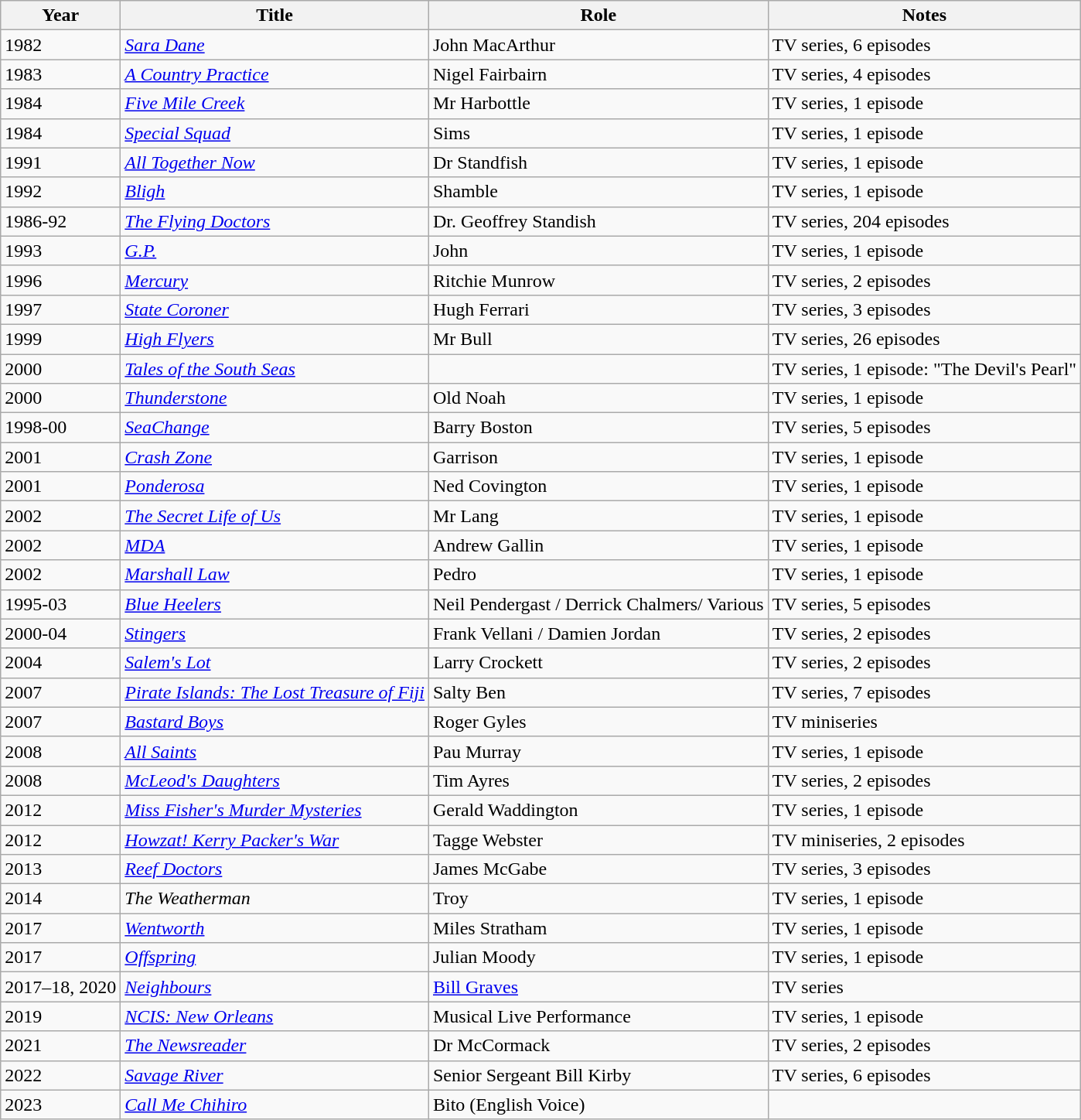<table class="wikitable sortable plainrowheaders">
<tr>
<th scope="col">Year</th>
<th scope="col">Title</th>
<th scope="col">Role</th>
<th scope="col" class="unsortable">Notes</th>
</tr>
<tr>
<td>1982</td>
<td><em><a href='#'>Sara Dane</a></em></td>
<td>John MacArthur</td>
<td>TV series, 6 episodes</td>
</tr>
<tr>
<td>1983</td>
<td data-sort-value="Country Practice, A"><em><a href='#'>A Country Practice</a></em></td>
<td>Nigel Fairbairn</td>
<td>TV series, 4 episodes</td>
</tr>
<tr>
<td>1984</td>
<td><em><a href='#'>Five Mile Creek</a></em></td>
<td>Mr Harbottle</td>
<td>TV series, 1 episode</td>
</tr>
<tr>
<td>1984</td>
<td><em><a href='#'>Special Squad</a></em></td>
<td>Sims</td>
<td>TV series, 1 episode</td>
</tr>
<tr>
<td>1991</td>
<td><em><a href='#'>All Together Now</a></em></td>
<td>Dr Standfish</td>
<td>TV series, 1 episode</td>
</tr>
<tr>
<td>1992</td>
<td><em><a href='#'>Bligh</a></em></td>
<td>Shamble</td>
<td>TV series, 1 episode</td>
</tr>
<tr>
<td>1986-92</td>
<td data-sort-value="Flying Doctors, The"><em><a href='#'>The Flying Doctors</a></em></td>
<td>Dr. Geoffrey Standish</td>
<td>TV series, 204 episodes</td>
</tr>
<tr>
<td>1993</td>
<td><em><a href='#'>G.P.</a></em></td>
<td>John</td>
<td>TV series, 1 episode</td>
</tr>
<tr>
<td>1996</td>
<td><em><a href='#'>Mercury</a></em></td>
<td>Ritchie Munrow</td>
<td>TV series, 2 episodes</td>
</tr>
<tr>
<td>1997</td>
<td><em><a href='#'>State Coroner</a></em></td>
<td>Hugh Ferrari</td>
<td>TV series, 3 episodes</td>
</tr>
<tr>
<td>1999</td>
<td><em><a href='#'>High Flyers</a></em></td>
<td>Mr Bull</td>
<td>TV series, 26 episodes</td>
</tr>
<tr>
<td>2000</td>
<td><em><a href='#'>Tales of the South Seas</a></em></td>
<td></td>
<td>TV series, 1 episode: "The Devil's Pearl"</td>
</tr>
<tr>
<td>2000</td>
<td><em><a href='#'>Thunderstone</a></em></td>
<td>Old Noah</td>
<td>TV series, 1 episode</td>
</tr>
<tr>
<td>1998-00</td>
<td><em><a href='#'>SeaChange</a></em></td>
<td>Barry Boston</td>
<td>TV series, 5 episodes</td>
</tr>
<tr>
<td>2001</td>
<td><em><a href='#'>Crash Zone</a></em></td>
<td>Garrison</td>
<td>TV series, 1 episode</td>
</tr>
<tr>
<td>2001</td>
<td><em><a href='#'>Ponderosa</a></em></td>
<td>Ned Covington</td>
<td>TV series, 1 episode</td>
</tr>
<tr>
<td>2002</td>
<td data-sort-value="Secret Life of Us, The"><em><a href='#'>The Secret Life of Us</a></em></td>
<td>Mr Lang</td>
<td>TV series, 1 episode</td>
</tr>
<tr>
<td>2002</td>
<td><em><a href='#'>MDA</a></em></td>
<td>Andrew Gallin</td>
<td>TV series, 1 episode</td>
</tr>
<tr>
<td>2002</td>
<td><em><a href='#'>Marshall Law</a></em></td>
<td>Pedro</td>
<td>TV series, 1 episode</td>
</tr>
<tr>
<td>1995-03</td>
<td><em><a href='#'>Blue Heelers</a></em></td>
<td>Neil Pendergast / Derrick Chalmers/ Various</td>
<td>TV series, 5 episodes</td>
</tr>
<tr>
<td>2000-04</td>
<td><em><a href='#'>Stingers</a></em></td>
<td>Frank Vellani / Damien Jordan</td>
<td>TV series, 2 episodes</td>
</tr>
<tr>
<td>2004</td>
<td><em><a href='#'>Salem's Lot</a></em></td>
<td>Larry Crockett</td>
<td>TV series, 2 episodes</td>
</tr>
<tr>
<td>2007</td>
<td><em><a href='#'>Pirate Islands: The Lost Treasure of Fiji</a></em></td>
<td>Salty Ben</td>
<td>TV series, 7 episodes</td>
</tr>
<tr>
<td>2007</td>
<td><em><a href='#'>Bastard Boys</a></em></td>
<td>Roger Gyles</td>
<td>TV miniseries</td>
</tr>
<tr>
<td>2008</td>
<td><em><a href='#'>All Saints</a></em></td>
<td>Pau Murray</td>
<td>TV series, 1 episode</td>
</tr>
<tr>
<td>2008</td>
<td><em><a href='#'>McLeod's Daughters</a></em></td>
<td>Tim Ayres</td>
<td>TV series, 2 episodes</td>
</tr>
<tr>
<td>2012</td>
<td><em><a href='#'>Miss Fisher's Murder Mysteries</a></em></td>
<td>Gerald Waddington</td>
<td>TV series, 1 episode</td>
</tr>
<tr>
<td>2012</td>
<td><em><a href='#'>Howzat! Kerry Packer's War</a></em></td>
<td>Tagge Webster</td>
<td>TV miniseries, 2 episodes</td>
</tr>
<tr>
<td>2013</td>
<td><em><a href='#'>Reef Doctors</a></em></td>
<td>James McGabe</td>
<td>TV series, 3 episodes</td>
</tr>
<tr>
<td>2014</td>
<td data-sort-value="Weatherman, The"><em>The Weatherman</em></td>
<td>Troy</td>
<td>TV series, 1 episode</td>
</tr>
<tr>
<td>2017</td>
<td><em><a href='#'>Wentworth</a></em></td>
<td>Miles Stratham</td>
<td>TV series, 1 episode</td>
</tr>
<tr>
<td>2017</td>
<td><a href='#'><em>Offspring</em></a></td>
<td>Julian Moody</td>
<td>TV series, 1 episode</td>
</tr>
<tr>
<td scope="row">2017–18, 2020</td>
<td><em><a href='#'>Neighbours</a></em></td>
<td><a href='#'>Bill Graves</a></td>
<td>TV series</td>
</tr>
<tr>
<td>2019</td>
<td><em><a href='#'>NCIS: New Orleans</a></em></td>
<td>Musical Live Performance</td>
<td>TV series, 1 episode</td>
</tr>
<tr>
<td>2021</td>
<td data-sort-value="Newsreader, The"><em><a href='#'>The Newsreader</a></em></td>
<td>Dr McCormack</td>
<td>TV series, 2 episodes</td>
</tr>
<tr>
<td>2022</td>
<td><em><a href='#'>Savage River</a></em></td>
<td>Senior Sergeant Bill Kirby</td>
<td>TV series, 6 episodes</td>
</tr>
<tr>
<td>2023</td>
<td><em><a href='#'>Call Me Chihiro</a></em></td>
<td>Bito (English Voice)</td>
<td></td>
</tr>
</table>
